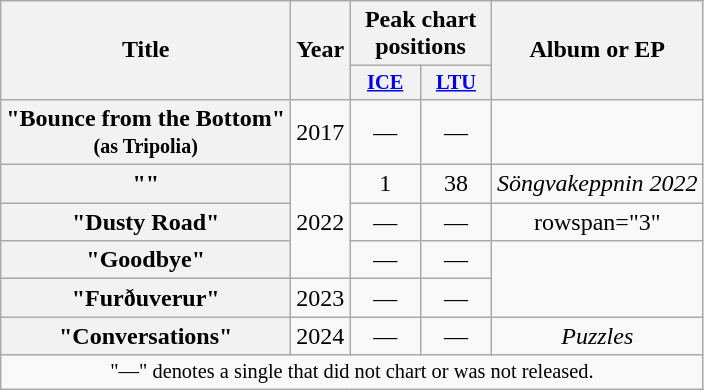<table class="wikitable plainrowheaders" style="text-align:center;">
<tr>
<th scope="col" rowspan="2">Title</th>
<th scope="col" rowspan="2">Year</th>
<th scope="col" colspan="2">Peak chart positions</th>
<th scope="col" rowspan="2">Album or EP</th>
</tr>
<tr>
<th scope="col" style="width:3em;font-size:85%;"><a href='#'>ICE</a><br></th>
<th scope="col" style="width:3em;font-size:85%;"><a href='#'>LTU</a><br></th>
</tr>
<tr>
<th scope="row">"Bounce from the Bottom"<br><small>(as Tripolia)</small></th>
<td>2017</td>
<td>—</td>
<td>—</td>
<td></td>
</tr>
<tr>
<th scope="row">""</th>
<td rowspan="3">2022</td>
<td>1</td>
<td>38</td>
<td><em>Söngvakeppnin 2022</em></td>
</tr>
<tr>
<th scope="row">"Dusty Road"</th>
<td>—</td>
<td>—</td>
<td>rowspan="3" </td>
</tr>
<tr>
<th scope="row">"Goodbye"</th>
<td>—</td>
<td>—</td>
</tr>
<tr>
<th scope="row">"Furðuverur"</th>
<td>2023</td>
<td>—</td>
<td>—</td>
</tr>
<tr>
<th scope="row">"Conversations"<br></th>
<td>2024</td>
<td>—</td>
<td>—</td>
<td><em>Puzzles</em></td>
</tr>
<tr>
<td colspan="5" style="text-align:center; font-size:85%;">"—" denotes a single that did not chart or was not released.</td>
</tr>
</table>
